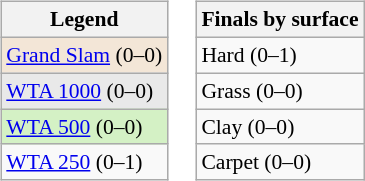<table>
<tr valign=top>
<td><br><table class="wikitable" style=font-size:90%>
<tr>
<th>Legend</th>
</tr>
<tr>
<td style="background:#f3e6d7;"><a href='#'>Grand Slam</a> (0–0)</td>
</tr>
<tr>
<td style="background:#e9e9e9;"><a href='#'>WTA 1000</a> (0–0)</td>
</tr>
<tr>
<td style="background:#d4f1c5;"><a href='#'>WTA 500</a> (0–0)</td>
</tr>
<tr>
<td><a href='#'>WTA 250</a> (0–1)</td>
</tr>
</table>
</td>
<td><br><table class="wikitable" style=font-size:90%>
<tr>
<th>Finals by surface</th>
</tr>
<tr>
<td>Hard (0–1)</td>
</tr>
<tr>
<td>Grass (0–0)</td>
</tr>
<tr>
<td>Clay (0–0)</td>
</tr>
<tr>
<td>Carpet (0–0)</td>
</tr>
</table>
</td>
</tr>
</table>
